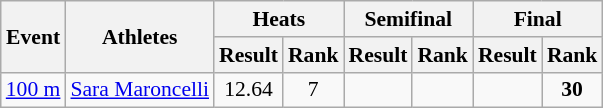<table class="wikitable" border="1" style="font-size:90%">
<tr>
<th rowspan="2">Event</th>
<th rowspan="2">Athletes</th>
<th colspan="2">Heats</th>
<th colspan="2">Semifinal</th>
<th colspan="2">Final</th>
</tr>
<tr>
<th>Result</th>
<th>Rank</th>
<th>Result</th>
<th>Rank</th>
<th>Result</th>
<th>Rank</th>
</tr>
<tr>
<td><a href='#'>100 m</a></td>
<td><a href='#'>Sara Maroncelli</a></td>
<td align=center>12.64</td>
<td align=center>7</td>
<td align=center></td>
<td align=center></td>
<td align=center></td>
<td align=center><strong>30</strong></td>
</tr>
</table>
